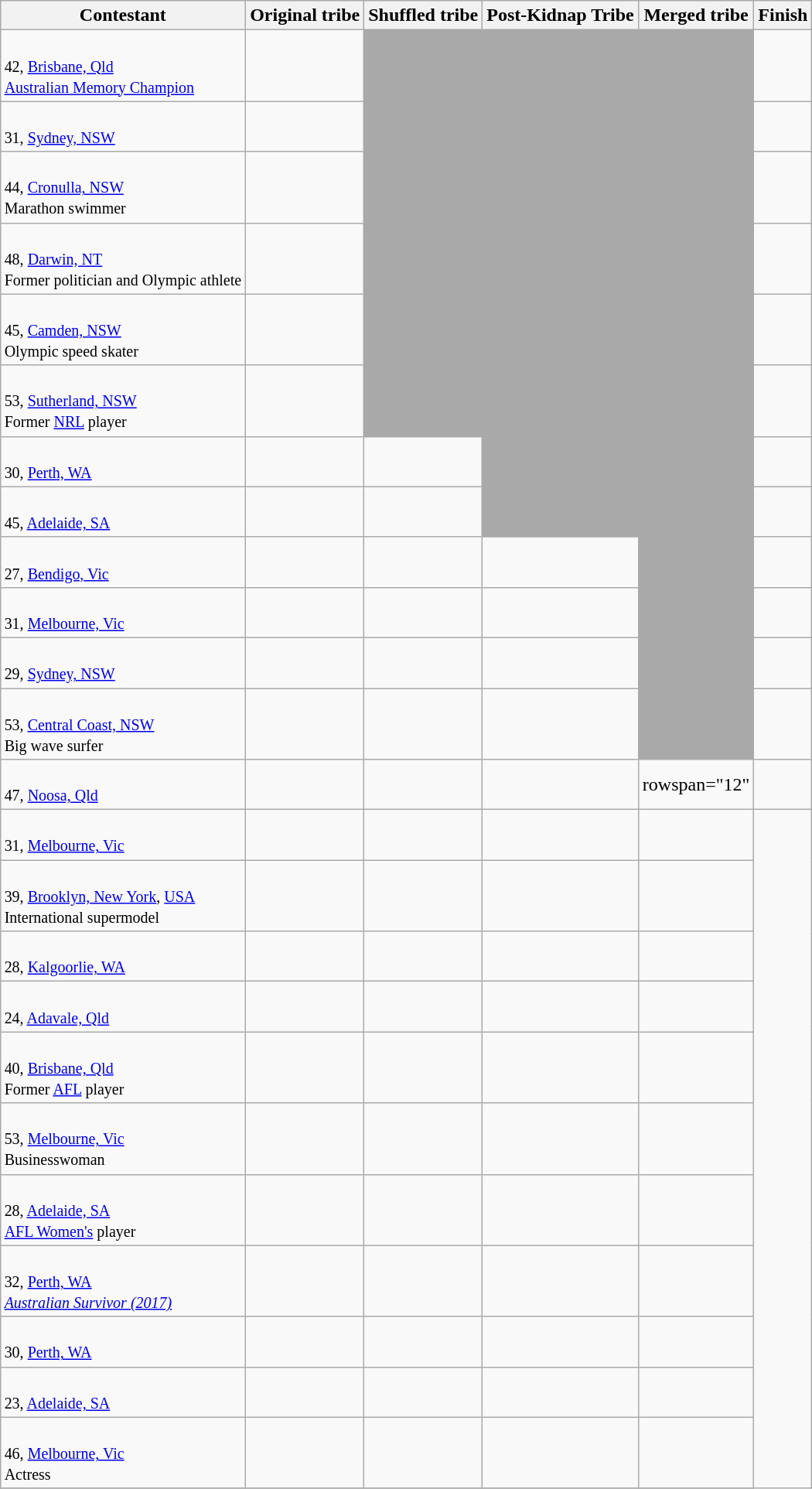<table class="wikitable sortable nowrap" style="margin:auto; text-align:center">
<tr>
<th>Contestant</th>
<th>Original tribe</th>
<th>Shuffled tribe</th>
<th>Post-Kidnap Tribe</th>
<th>Merged tribe</th>
<th>Finish</th>
</tr>
<tr>
<td align="left"><strong></strong><br><small>42, <a href='#'>Brisbane, Qld</a><br><a href='#'>Australian Memory Champion</a></small></td>
<td></td>
<td style="background:darkgrey;" rowspan="6"></td>
<td style="background:darkgrey;" rowspan="8"></td>
<td style="background:darkgrey;" rowspan="12"></td>
<td></td>
</tr>
<tr>
<td align="left"><strong></strong><br><small>31, <a href='#'>Sydney, NSW</a></small></td>
<td></td>
<td></td>
</tr>
<tr>
<td align="left"><strong></strong><br><small>44, <a href='#'>Cronulla, NSW</a><br>Marathon swimmer</small></td>
<td></td>
<td></td>
</tr>
<tr>
<td align="left"><strong></strong><br><small>48, <a href='#'>Darwin, NT</a><br>Former politician and Olympic athlete</small></td>
<td></td>
<td></td>
</tr>
<tr>
<td align="left"><strong></strong><br><small>45, <a href='#'>Camden, NSW</a><br>Olympic speed skater</small></td>
<td></td>
<td></td>
</tr>
<tr>
<td align="left"><strong></strong><br><small>53, <a href='#'>Sutherland, NSW</a><br>Former <a href='#'>NRL</a> player</small></td>
<td></td>
<td></td>
</tr>
<tr>
<td align="left"><strong></strong><br><small>30, <a href='#'>Perth, WA</a></small></td>
<td></td>
<td></td>
<td></td>
</tr>
<tr>
<td align="left"><strong></strong><br><small>45, <a href='#'>Adelaide, SA</a></small></td>
<td></td>
<td></td>
<td></td>
</tr>
<tr>
<td align="left"><strong></strong><br><small>27, <a href='#'>Bendigo, Vic</a></small></td>
<td></td>
<td></td>
<td></td>
<td></td>
</tr>
<tr>
<td align="left"><strong></strong><br><small>31, <a href='#'>Melbourne, Vic</a></small></td>
<td></td>
<td></td>
<td></td>
<td></td>
</tr>
<tr>
<td align="left"><strong></strong><br><small>29, <a href='#'>Sydney, NSW</a></small></td>
<td></td>
<td></td>
<td></td>
<td></td>
</tr>
<tr>
<td align="left"><strong></strong><br><small>53, <a href='#'>Central Coast, NSW</a><br>Big wave surfer</small></td>
<td></td>
<td></td>
<td></td>
<td></td>
</tr>
<tr>
<td align="left"><strong></strong><br><small>47, <a href='#'>Noosa, Qld</a></small></td>
<td></td>
<td></td>
<td></td>
<td>rowspan="12" </td>
<td></td>
</tr>
<tr>
<td align="left"><strong></strong><br><small>31, <a href='#'>Melbourne, Vic</a></small></td>
<td></td>
<td></td>
<td></td>
<td></td>
</tr>
<tr>
<td align="left"><strong></strong><br><small>39, <a href='#'>Brooklyn, New York</a>, <a href='#'>USA</a><br>International supermodel</small></td>
<td></td>
<td></td>
<td></td>
<td></td>
</tr>
<tr>
<td align="left"><strong></strong><br><small>28, <a href='#'>Kalgoorlie, WA</a></small></td>
<td></td>
<td></td>
<td></td>
<td></td>
</tr>
<tr>
<td align="left"><strong></strong><br><small>24, <a href='#'>Adavale, Qld</a></small></td>
<td></td>
<td></td>
<td></td>
<td></td>
</tr>
<tr>
<td align="left"><strong></strong><br><small>40, <a href='#'>Brisbane, Qld</a><br>Former <a href='#'>AFL</a> player</small></td>
<td></td>
<td></td>
<td></td>
<td></td>
</tr>
<tr>
<td align="left"><strong></strong><br><small>53, <a href='#'>Melbourne, Vic</a><br>Businesswoman</small></td>
<td></td>
<td></td>
<td></td>
<td></td>
</tr>
<tr>
<td align="left"><strong></strong><br><small>28, <a href='#'>Adelaide, SA</a><br><a href='#'>AFL Women's</a> player</small></td>
<td></td>
<td></td>
<td></td>
<td></td>
</tr>
<tr>
<td align="left"><strong></strong><br><small>32, <a href='#'>Perth, WA</a><br><em><a href='#'>Australian Survivor (2017)</a></em></small></td>
<td></td>
<td></td>
<td></td>
<td></td>
</tr>
<tr>
<td align="left"><strong></strong><br><small>30, <a href='#'>Perth, WA</a></small></td>
<td></td>
<td></td>
<td></td>
<td></td>
</tr>
<tr>
<td align="left"><strong></strong><br><small>23, <a href='#'>Adelaide, SA</a></small></td>
<td></td>
<td></td>
<td></td>
<td></td>
</tr>
<tr>
<td align="left"><strong></strong><br><small>46, <a href='#'>Melbourne, Vic</a><br>Actress</small></td>
<td></td>
<td></td>
<td></td>
<td></td>
</tr>
<tr>
</tr>
</table>
